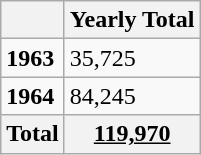<table class="wikitable">
<tr>
<th></th>
<th>Yearly Total</th>
</tr>
<tr>
<td><strong>1963</strong></td>
<td>35,725</td>
</tr>
<tr>
<td><strong>1964</strong></td>
<td>84,245</td>
</tr>
<tr>
<th><strong>Total</strong></th>
<th><strong><u>119,970</u></strong></th>
</tr>
</table>
